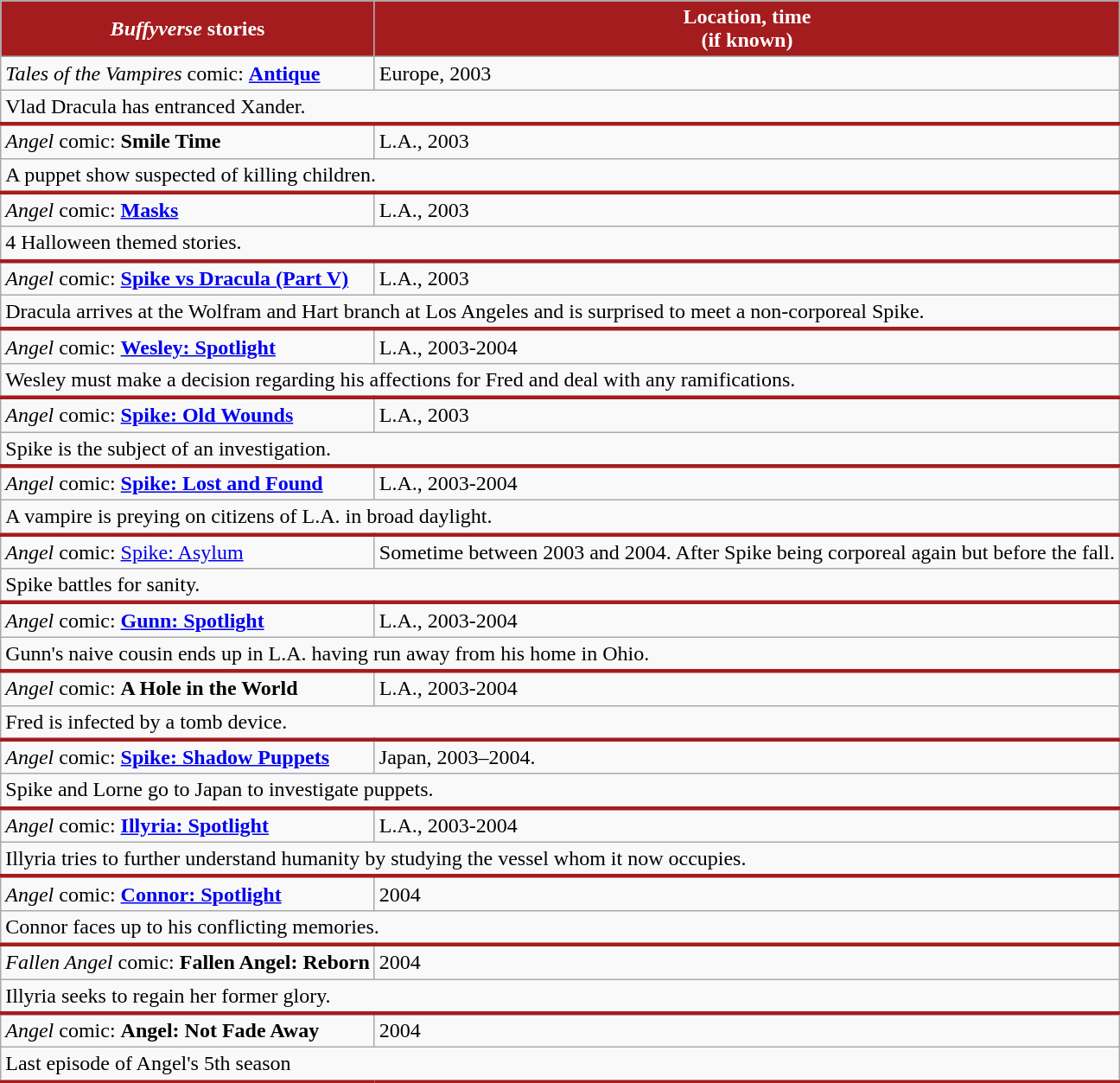<table class="wikitable">
<tr>
<th style="background: #A41C1E; color: white;"><em>Buffyverse</em> stories</th>
<th style="background: #A41C1E; color: white;"><strong>Location, time</strong><br>(if known)</th>
</tr>
<tr>
<td><em>Tales of the Vampires</em> comic: <strong><a href='#'>Antique</a></strong></td>
<td>Europe, 2003</td>
</tr>
<tr>
<td style="border-bottom: 3px solid #A41C1E;" colspan="2">Vlad Dracula has entranced Xander.</td>
</tr>
<tr>
<td><em>Angel</em> comic: <strong>Smile Time</strong></td>
<td>L.A., 2003</td>
</tr>
<tr>
<td style="border-bottom: 3px solid #A41C1E;" colspan="2">A puppet show suspected of killing children.</td>
</tr>
<tr>
<td><em>Angel</em> comic: <strong><a href='#'>Masks</a></strong></td>
<td>L.A., 2003</td>
</tr>
<tr>
<td style="border-bottom: 3px solid #A41C1E;" colspan="2">4 Halloween themed stories.</td>
</tr>
<tr>
<td><em>Angel</em> comic: <strong><a href='#'>Spike vs Dracula (Part V)</a></strong></td>
<td>L.A., 2003</td>
</tr>
<tr>
<td style="border-bottom: 3px solid #A41C1E;" colspan="2">Dracula arrives at the Wolfram and Hart branch at Los Angeles and is surprised to meet a non-corporeal Spike.</td>
</tr>
<tr>
<td><em>Angel</em> comic: <strong><a href='#'>Wesley: Spotlight</a></strong></td>
<td>L.A., 2003-2004</td>
</tr>
<tr>
<td style="border-bottom: 3px solid #A41C1E;" colspan="2">Wesley must make a decision regarding his affections for Fred and deal with any ramifications.</td>
</tr>
<tr>
<td><em>Angel</em> comic: <strong><a href='#'>Spike: Old Wounds</a></strong></td>
<td>L.A., 2003</td>
</tr>
<tr>
<td style="border-bottom: 3px solid #A41C1E;" colspan="2">Spike is the subject of an investigation.</td>
</tr>
<tr>
<td><em>Angel</em> comic: <strong><a href='#'>Spike: Lost and Found</a></strong></td>
<td>L.A., 2003-2004</td>
</tr>
<tr>
<td style="border-bottom: 3px solid #A41C1E;" colspan="2">A vampire is preying on citizens of L.A. in broad daylight.</td>
</tr>
<tr>
<td><em>Angel</em> comic: <a href='#'>Spike: Asylum</a></td>
<td>Sometime between 2003 and 2004. After Spike being corporeal again but before the fall.</td>
</tr>
<tr>
<td style="border-bottom: 3px solid #A41C1E;" colspan="2">Spike battles for sanity.</td>
</tr>
<tr>
<td><em>Angel</em> comic: <strong><a href='#'>Gunn: Spotlight</a></strong></td>
<td>L.A., 2003-2004</td>
</tr>
<tr>
<td style="border-bottom: 3px solid #A41C1E;" colspan="2">Gunn's naive cousin ends up in L.A. having run away from his home in Ohio.</td>
</tr>
<tr>
<td><em>Angel</em> comic: <strong>A Hole in the World</strong></td>
<td>L.A., 2003-2004</td>
</tr>
<tr>
<td style="border-bottom: 3px solid #A41C1E;" colspan="2">Fred is infected by a tomb device.</td>
</tr>
<tr>
<td><em>Angel</em> comic: <strong><a href='#'>Spike: Shadow Puppets</a></strong></td>
<td>Japan, 2003–2004.</td>
</tr>
<tr>
<td style="border-bottom: 3px solid #A41C1E;" colspan="2">Spike and Lorne go to Japan to investigate puppets.</td>
</tr>
<tr>
<td><em>Angel</em> comic: <strong><a href='#'>Illyria: Spotlight</a></strong></td>
<td>L.A., 2003-2004</td>
</tr>
<tr>
<td style="border-bottom: 3px solid #A41C1E;" colspan="2">Illyria tries to further understand humanity by studying the vessel whom it now occupies.</td>
</tr>
<tr>
<td><em>Angel</em> comic: <strong><a href='#'>Connor: Spotlight</a></strong></td>
<td>2004</td>
</tr>
<tr>
<td style="border-bottom: 3px solid #A41C1E;" colspan="2">Connor faces up to his conflicting memories.</td>
</tr>
<tr>
<td><em>Fallen Angel</em> comic: <strong>Fallen Angel: Reborn</strong></td>
<td>2004</td>
</tr>
<tr>
<td style="border-bottom: 3px solid #A41C1E;" colspan="2">Illyria seeks to regain her former glory.</td>
</tr>
<tr>
<td><em>Angel</em> comic: <strong>Angel: Not Fade Away</strong></td>
<td>2004</td>
</tr>
<tr>
<td style="border-bottom: 3px solid #A41C1E;" colspan="2">Last episode of Angel's 5th season</td>
</tr>
</table>
